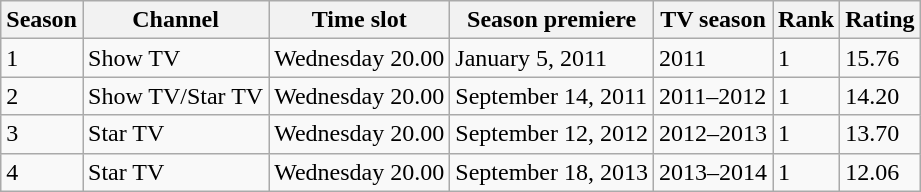<table class="wikitable">
<tr>
<th>Season</th>
<th>Channel</th>
<th>Time slot</th>
<th>Season premiere</th>
<th>TV season</th>
<th>Rank</th>
<th>Rating</th>
</tr>
<tr>
<td>1</td>
<td>Show TV</td>
<td style="white-space: nowrap;">Wednesday 20.00</td>
<td>January 5, 2011</td>
<td>2011</td>
<td>1</td>
<td>15.76</td>
</tr>
<tr>
<td>2</td>
<td style="white-space: nowrap;">Show TV/Star TV</td>
<td>Wednesday 20.00</td>
<td style="white-space: nowrap;">September 14, 2011</td>
<td>2011–2012</td>
<td>1</td>
<td>14.20</td>
</tr>
<tr>
<td>3</td>
<td>Star TV</td>
<td>Wednesday 20.00</td>
<td style="white-space: nowrap;">September 12, 2012</td>
<td>2012–2013</td>
<td>1</td>
<td>13.70</td>
</tr>
<tr>
<td>4</td>
<td>Star TV</td>
<td>Wednesday 20.00</td>
<td>September 18, 2013</td>
<td>2013–2014</td>
<td>1</td>
<td>12.06</td>
</tr>
</table>
